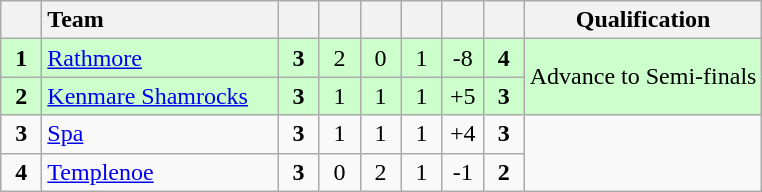<table class="wikitable" style="text-align:center">
<tr>
<th width="20"></th>
<th width="150" style="text-align:left;">Team</th>
<th width="20"></th>
<th width="20"></th>
<th width="20"></th>
<th width="20"></th>
<th width="20"></th>
<th width="20"></th>
<th>Qualification</th>
</tr>
<tr style="background:#ccffcc">
<td><strong>1</strong></td>
<td align="left"> <a href='#'>Rathmore</a></td>
<td><strong>3</strong></td>
<td>2</td>
<td>0</td>
<td>1</td>
<td>-8</td>
<td><strong>4</strong></td>
<td rowspan="2">Advance to Semi-finals</td>
</tr>
<tr style="background:#ccffcc">
<td><strong>2</strong></td>
<td align="left"> <a href='#'>Kenmare Shamrocks</a></td>
<td><strong>3</strong></td>
<td>1</td>
<td>1</td>
<td>1</td>
<td>+5</td>
<td><strong>3</strong></td>
</tr>
<tr>
<td><strong>3</strong></td>
<td align="left"> <a href='#'>Spa</a></td>
<td><strong>3</strong></td>
<td>1</td>
<td>1</td>
<td>1</td>
<td>+4</td>
<td><strong>3</strong></td>
<td rowspan="2"></td>
</tr>
<tr>
<td><strong>4</strong></td>
<td align="left"> <a href='#'>Templenoe</a></td>
<td><strong>3</strong></td>
<td>0</td>
<td>2</td>
<td>1</td>
<td>-1</td>
<td><strong>2</strong></td>
</tr>
</table>
